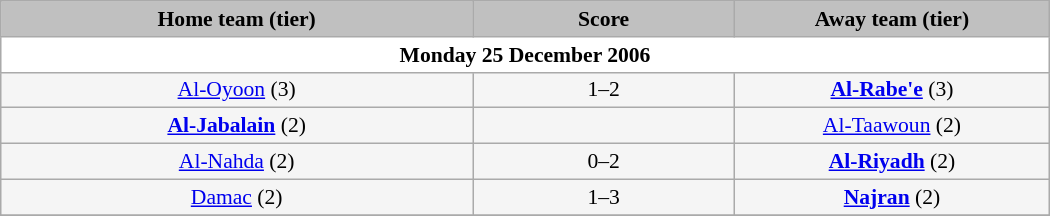<table class="wikitable" style="width: 700px; background:WhiteSmoke; text-align:center; font-size:90%">
<tr>
<td scope="col" style="width: 45%; background:silver;"><strong>Home team (tier)</strong></td>
<td scope="col" style="width: 25%; background:silver;"><strong>Score</strong></td>
<td scope="col" style="width: 45%; background:silver;"><strong>Away team (tier)</strong></td>
</tr>
<tr>
<td colspan="5" style= background:White><strong>Monday 25 December 2006</strong></td>
</tr>
<tr>
<td><a href='#'>Al-Oyoon</a> (3)</td>
<td>1–2</td>
<td><strong><a href='#'>Al-Rabe'e</a></strong> (3)</td>
</tr>
<tr>
<td><strong><a href='#'>Al-Jabalain</a></strong> (2)</td>
<td></td>
<td><a href='#'>Al-Taawoun</a> (2)</td>
</tr>
<tr>
<td><a href='#'>Al-Nahda</a> (2)</td>
<td>0–2</td>
<td><strong><a href='#'>Al-Riyadh</a></strong> (2)</td>
</tr>
<tr>
<td><a href='#'>Damac</a> (2)</td>
<td>1–3 </td>
<td><strong><a href='#'>Najran</a></strong> (2)</td>
</tr>
<tr>
</tr>
</table>
